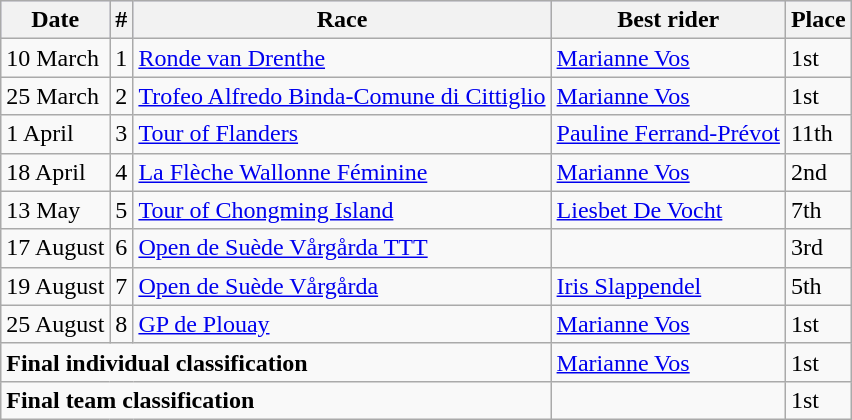<table class="wikitable">
<tr style="background:#ccccff;">
<th>Date</th>
<th>#</th>
<th>Race</th>
<th>Best rider</th>
<th>Place</th>
</tr>
<tr>
<td>10 March</td>
<td>1</td>
<td><a href='#'>Ronde van Drenthe</a></td>
<td> <a href='#'>Marianne Vos</a></td>
<td>1st</td>
</tr>
<tr>
<td>25 March</td>
<td>2</td>
<td><a href='#'>Trofeo Alfredo Binda-Comune di Cittiglio</a></td>
<td> <a href='#'>Marianne Vos</a></td>
<td>1st</td>
</tr>
<tr>
<td>1 April</td>
<td>3</td>
<td><a href='#'>Tour of Flanders</a></td>
<td> <a href='#'>Pauline Ferrand-Prévot</a></td>
<td>11th</td>
</tr>
<tr>
<td>18 April</td>
<td>4</td>
<td><a href='#'>La Flèche Wallonne Féminine</a></td>
<td> <a href='#'>Marianne Vos</a></td>
<td>2nd</td>
</tr>
<tr>
<td>13 May</td>
<td>5</td>
<td><a href='#'>Tour of Chongming Island</a></td>
<td> <a href='#'>Liesbet De Vocht</a></td>
<td>7th</td>
</tr>
<tr>
<td>17 August</td>
<td>6</td>
<td><a href='#'>Open de Suède Vårgårda TTT</a></td>
<td></td>
<td>3rd</td>
</tr>
<tr>
<td>19 August</td>
<td>7</td>
<td><a href='#'>Open de Suède Vårgårda</a></td>
<td> <a href='#'>Iris Slappendel</a></td>
<td>5th</td>
</tr>
<tr>
<td>25 August</td>
<td>8</td>
<td><a href='#'>GP de Plouay</a></td>
<td> <a href='#'>Marianne Vos</a></td>
<td>1st</td>
</tr>
<tr>
<td colspan=3><strong>Final individual classification</strong></td>
<td> <a href='#'>Marianne Vos</a></td>
<td>1st</td>
</tr>
<tr>
<td colspan=3><strong>Final team classification</strong></td>
<td></td>
<td>1st</td>
</tr>
</table>
